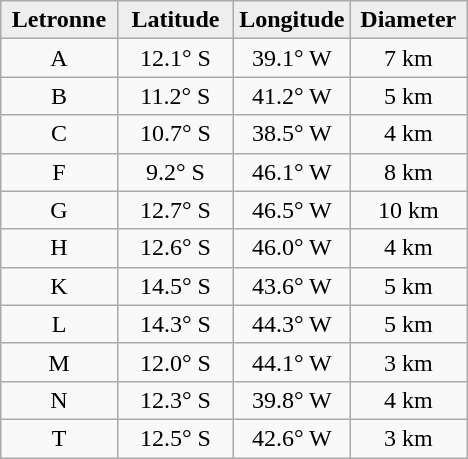<table class="wikitable">
<tr>
<th width="25%" style="background:#eeeeee;">Letronne</th>
<th width="25%" style="background:#eeeeee;">Latitude</th>
<th width="25%" style="background:#eeeeee;">Longitude</th>
<th width="25%" style="background:#eeeeee;">Diameter</th>
</tr>
<tr>
<td align="center">A</td>
<td align="center">12.1° S</td>
<td align="center">39.1° W</td>
<td align="center">7 km</td>
</tr>
<tr>
<td align="center">B</td>
<td align="center">11.2° S</td>
<td align="center">41.2° W</td>
<td align="center">5 km</td>
</tr>
<tr>
<td align="center">C</td>
<td align="center">10.7° S</td>
<td align="center">38.5° W</td>
<td align="center">4 km</td>
</tr>
<tr>
<td align="center">F</td>
<td align="center">9.2° S</td>
<td align="center">46.1° W</td>
<td align="center">8 km</td>
</tr>
<tr>
<td align="center">G</td>
<td align="center">12.7° S</td>
<td align="center">46.5° W</td>
<td align="center">10 km</td>
</tr>
<tr>
<td align="center">H</td>
<td align="center">12.6° S</td>
<td align="center">46.0° W</td>
<td align="center">4 km</td>
</tr>
<tr>
<td align="center">K</td>
<td align="center">14.5° S</td>
<td align="center">43.6° W</td>
<td align="center">5 km</td>
</tr>
<tr>
<td align="center">L</td>
<td align="center">14.3° S</td>
<td align="center">44.3° W</td>
<td align="center">5 km</td>
</tr>
<tr>
<td align="center">M</td>
<td align="center">12.0° S</td>
<td align="center">44.1° W</td>
<td align="center">3 km</td>
</tr>
<tr>
<td align="center">N</td>
<td align="center">12.3° S</td>
<td align="center">39.8° W</td>
<td align="center">4 km</td>
</tr>
<tr>
<td align="center">T</td>
<td align="center">12.5° S</td>
<td align="center">42.6° W</td>
<td align="center">3 km</td>
</tr>
</table>
